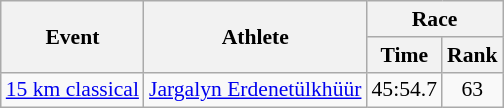<table class="wikitable" border="1" style="font-size:90%">
<tr>
<th rowspan=2>Event</th>
<th rowspan=2>Athlete</th>
<th colspan=2>Race</th>
</tr>
<tr>
<th>Time</th>
<th>Rank</th>
</tr>
<tr>
<td><a href='#'>15 km classical</a></td>
<td><a href='#'>Jargalyn Erdenetülkhüür</a></td>
<td align=center>45:54.7</td>
<td align=center>63</td>
</tr>
</table>
